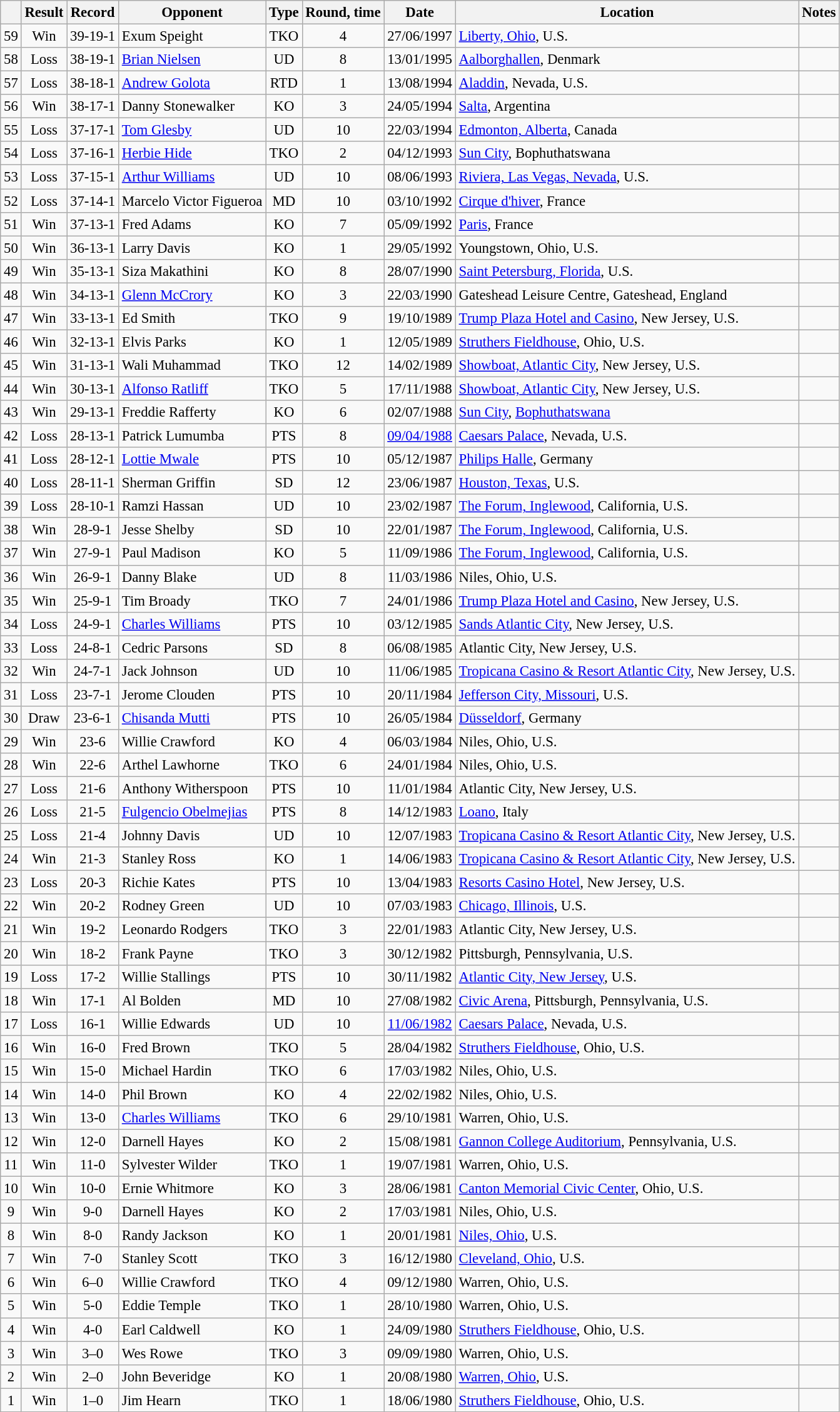<table class="wikitable" style="text-align:center; font-size:95%">
<tr>
<th></th>
<th>Result</th>
<th>Record</th>
<th>Opponent</th>
<th>Type</th>
<th>Round, time</th>
<th>Date</th>
<th>Location</th>
<th>Notes</th>
</tr>
<tr>
<td>59</td>
<td>Win</td>
<td>39-19-1</td>
<td align=left> Exum Speight</td>
<td>TKO</td>
<td>4</td>
<td>27/06/1997</td>
<td align=left> <a href='#'>Liberty, Ohio</a>, U.S.</td>
<td align=left></td>
</tr>
<tr>
<td>58</td>
<td>Loss</td>
<td>38-19-1</td>
<td align=left> <a href='#'>Brian Nielsen</a></td>
<td>UD</td>
<td>8</td>
<td>13/01/1995</td>
<td align=left> <a href='#'>Aalborghallen</a>, Denmark</td>
<td align=left></td>
</tr>
<tr>
<td>57</td>
<td>Loss</td>
<td>38-18-1</td>
<td align=left> <a href='#'>Andrew Golota</a></td>
<td>RTD</td>
<td>1</td>
<td>13/08/1994</td>
<td align=left> <a href='#'>Aladdin</a>, Nevada, U.S.</td>
<td align=left></td>
</tr>
<tr>
<td>56</td>
<td>Win</td>
<td>38-17-1</td>
<td align=left> Danny Stonewalker</td>
<td>KO</td>
<td>3</td>
<td>24/05/1994</td>
<td align=left> <a href='#'>Salta</a>, Argentina</td>
<td align=left></td>
</tr>
<tr>
<td>55</td>
<td>Loss</td>
<td>37-17-1</td>
<td align=left> <a href='#'>Tom Glesby</a></td>
<td>UD</td>
<td>10</td>
<td>22/03/1994</td>
<td align=left> <a href='#'>Edmonton, Alberta</a>, Canada</td>
<td align=left></td>
</tr>
<tr>
<td>54</td>
<td>Loss</td>
<td>37-16-1</td>
<td align=left> <a href='#'>Herbie Hide</a></td>
<td>TKO</td>
<td>2</td>
<td>04/12/1993</td>
<td align=left> <a href='#'>Sun City</a>, Bophuthatswana</td>
<td align=left></td>
</tr>
<tr>
<td>53</td>
<td>Loss</td>
<td>37-15-1</td>
<td align=left> <a href='#'>Arthur Williams</a></td>
<td>UD</td>
<td>10</td>
<td>08/06/1993</td>
<td align=left> <a href='#'>Riviera, Las Vegas, Nevada</a>, U.S.</td>
<td align=left></td>
</tr>
<tr>
<td>52</td>
<td>Loss</td>
<td>37-14-1</td>
<td align=left> Marcelo Victor Figueroa</td>
<td>MD</td>
<td>10</td>
<td>03/10/1992</td>
<td align=left> <a href='#'>Cirque d'hiver</a>, France</td>
<td align=left></td>
</tr>
<tr>
<td>51</td>
<td>Win</td>
<td>37-13-1</td>
<td align=left> Fred Adams</td>
<td>KO</td>
<td>7</td>
<td>05/09/1992</td>
<td align=left> <a href='#'>Paris</a>, France</td>
<td align=left></td>
</tr>
<tr>
<td>50</td>
<td>Win</td>
<td>36-13-1</td>
<td align=left> Larry Davis</td>
<td>KO</td>
<td>1</td>
<td>29/05/1992</td>
<td align=left> Youngstown, Ohio, U.S.</td>
<td align=left></td>
</tr>
<tr>
<td>49</td>
<td>Win</td>
<td>35-13-1</td>
<td align=left> Siza Makathini</td>
<td>KO</td>
<td>8</td>
<td>28/07/1990</td>
<td align=left> <a href='#'>Saint Petersburg, Florida</a>, U.S.</td>
<td align=left></td>
</tr>
<tr>
<td>48</td>
<td>Win</td>
<td>34-13-1</td>
<td align=left> <a href='#'>Glenn McCrory</a></td>
<td>KO</td>
<td>3</td>
<td>22/03/1990</td>
<td align=left> Gateshead Leisure Centre, Gateshead, England</td>
<td align=left></td>
</tr>
<tr>
<td>47</td>
<td>Win</td>
<td>33-13-1</td>
<td align=left> Ed Smith</td>
<td>TKO</td>
<td>9</td>
<td>19/10/1989</td>
<td align=left> <a href='#'>Trump Plaza Hotel and Casino</a>, New Jersey, U.S.</td>
<td align=left></td>
</tr>
<tr>
<td>46</td>
<td>Win</td>
<td>32-13-1</td>
<td align=left> Elvis Parks</td>
<td>KO</td>
<td>1</td>
<td>12/05/1989</td>
<td align=left> <a href='#'>Struthers Fieldhouse</a>, Ohio, U.S.</td>
<td align=left></td>
</tr>
<tr>
<td>45</td>
<td>Win</td>
<td>31-13-1</td>
<td align=left> Wali Muhammad</td>
<td>TKO</td>
<td>12</td>
<td>14/02/1989</td>
<td align=left> <a href='#'>Showboat, Atlantic City</a>, New Jersey, U.S.</td>
<td align=left></td>
</tr>
<tr>
<td>44</td>
<td>Win</td>
<td>30-13-1</td>
<td align=left> <a href='#'>Alfonso Ratliff</a></td>
<td>TKO</td>
<td>5</td>
<td>17/11/1988</td>
<td align=left> <a href='#'>Showboat, Atlantic City</a>, New Jersey, U.S.</td>
<td align=left></td>
</tr>
<tr>
<td>43</td>
<td>Win</td>
<td>29-13-1</td>
<td align=left> Freddie Rafferty</td>
<td>KO</td>
<td>6</td>
<td>02/07/1988</td>
<td align=left> <a href='#'>Sun City</a>, <a href='#'>Bophuthatswana</a></td>
<td align=left></td>
</tr>
<tr>
<td>42</td>
<td>Loss</td>
<td>28-13-1</td>
<td align=left> Patrick Lumumba</td>
<td>PTS</td>
<td>8</td>
<td><a href='#'>09/04/1988</a></td>
<td align=left> <a href='#'>Caesars Palace</a>, Nevada, U.S.</td>
<td align=left></td>
</tr>
<tr>
<td>41</td>
<td>Loss</td>
<td>28-12-1</td>
<td align=left> <a href='#'>Lottie Mwale</a></td>
<td>PTS</td>
<td>10</td>
<td>05/12/1987</td>
<td align=left> <a href='#'>Philips Halle</a>, Germany</td>
<td align=left></td>
</tr>
<tr>
<td>40</td>
<td>Loss</td>
<td>28-11-1</td>
<td align=left> Sherman Griffin</td>
<td>SD</td>
<td>12</td>
<td>23/06/1987</td>
<td align=left> <a href='#'>Houston, Texas</a>, U.S.</td>
<td align=left></td>
</tr>
<tr>
<td>39</td>
<td>Loss</td>
<td>28-10-1</td>
<td align=left> Ramzi Hassan</td>
<td>UD</td>
<td>10</td>
<td>23/02/1987</td>
<td align=left> <a href='#'>The Forum, Inglewood</a>, California, U.S.</td>
<td align=left></td>
</tr>
<tr>
<td>38</td>
<td>Win</td>
<td>28-9-1</td>
<td align=left> Jesse Shelby</td>
<td>SD</td>
<td>10</td>
<td>22/01/1987</td>
<td align=left> <a href='#'>The Forum, Inglewood</a>, California, U.S.</td>
<td align=left></td>
</tr>
<tr>
<td>37</td>
<td>Win</td>
<td>27-9-1</td>
<td align=left> Paul Madison</td>
<td>KO</td>
<td>5</td>
<td>11/09/1986</td>
<td align=left> <a href='#'>The Forum, Inglewood</a>, California, U.S.</td>
<td align=left></td>
</tr>
<tr>
<td>36</td>
<td>Win</td>
<td>26-9-1</td>
<td align=left> Danny Blake</td>
<td>UD</td>
<td>8</td>
<td>11/03/1986</td>
<td align=left> Niles, Ohio, U.S.</td>
<td align=left></td>
</tr>
<tr>
<td>35</td>
<td>Win</td>
<td>25-9-1</td>
<td align=left> Tim Broady</td>
<td>TKO</td>
<td>7</td>
<td>24/01/1986</td>
<td align=left> <a href='#'>Trump Plaza Hotel and Casino</a>, New Jersey, U.S.</td>
<td align=left></td>
</tr>
<tr>
<td>34</td>
<td>Loss</td>
<td>24-9-1</td>
<td align=left> <a href='#'>Charles Williams</a></td>
<td>PTS</td>
<td>10</td>
<td>03/12/1985</td>
<td align=left> <a href='#'>Sands Atlantic City</a>, New Jersey, U.S.</td>
<td align=left></td>
</tr>
<tr>
<td>33</td>
<td>Loss</td>
<td>24-8-1</td>
<td align=left> Cedric Parsons</td>
<td>SD</td>
<td>8</td>
<td>06/08/1985</td>
<td align=left> Atlantic City, New Jersey, U.S.</td>
<td align=left></td>
</tr>
<tr>
<td>32</td>
<td>Win</td>
<td>24-7-1</td>
<td align=left> Jack Johnson</td>
<td>UD</td>
<td>10</td>
<td>11/06/1985</td>
<td align=left> <a href='#'>Tropicana Casino & Resort Atlantic City</a>, New Jersey, U.S.</td>
<td align=left></td>
</tr>
<tr>
<td>31</td>
<td>Loss</td>
<td>23-7-1</td>
<td align=left> Jerome Clouden</td>
<td>PTS</td>
<td>10</td>
<td>20/11/1984</td>
<td align=left> <a href='#'>Jefferson City, Missouri</a>, U.S.</td>
<td align=left></td>
</tr>
<tr>
<td>30</td>
<td>Draw</td>
<td>23-6-1</td>
<td align=left> <a href='#'>Chisanda Mutti</a></td>
<td>PTS</td>
<td>10</td>
<td>26/05/1984</td>
<td align=left> <a href='#'>Düsseldorf</a>, Germany</td>
<td align=left></td>
</tr>
<tr>
<td>29</td>
<td>Win</td>
<td>23-6</td>
<td align=left> Willie Crawford</td>
<td>KO</td>
<td>4</td>
<td>06/03/1984</td>
<td align=left> Niles, Ohio, U.S.</td>
<td align=left></td>
</tr>
<tr>
<td>28</td>
<td>Win</td>
<td>22-6</td>
<td align=left> Arthel Lawhorne</td>
<td>TKO</td>
<td>6</td>
<td>24/01/1984</td>
<td align=left> Niles, Ohio, U.S.</td>
<td align=left></td>
</tr>
<tr>
<td>27</td>
<td>Loss</td>
<td>21-6</td>
<td align=left> Anthony Witherspoon</td>
<td>PTS</td>
<td>10</td>
<td>11/01/1984</td>
<td align=left> Atlantic City, New Jersey, U.S.</td>
<td align=left></td>
</tr>
<tr>
<td>26</td>
<td>Loss</td>
<td>21-5</td>
<td align=left> <a href='#'>Fulgencio Obelmejias</a></td>
<td>PTS</td>
<td>8</td>
<td>14/12/1983</td>
<td align=left> <a href='#'>Loano</a>, Italy</td>
<td align=left></td>
</tr>
<tr>
<td>25</td>
<td>Loss</td>
<td>21-4</td>
<td align=left> Johnny Davis</td>
<td>UD</td>
<td>10</td>
<td>12/07/1983</td>
<td align=left> <a href='#'>Tropicana Casino & Resort Atlantic City</a>, New Jersey, U.S.</td>
<td align=left></td>
</tr>
<tr>
<td>24</td>
<td>Win</td>
<td>21-3</td>
<td align=left> Stanley Ross</td>
<td>KO</td>
<td>1</td>
<td>14/06/1983</td>
<td align=left> <a href='#'>Tropicana Casino & Resort Atlantic City</a>, New Jersey, U.S.</td>
<td align=left></td>
</tr>
<tr>
<td>23</td>
<td>Loss</td>
<td>20-3</td>
<td align=left> Richie Kates</td>
<td>PTS</td>
<td>10</td>
<td>13/04/1983</td>
<td align=left> <a href='#'>Resorts Casino Hotel</a>, New Jersey, U.S.</td>
<td align=left></td>
</tr>
<tr>
<td>22</td>
<td>Win</td>
<td>20-2</td>
<td align=left> Rodney Green</td>
<td>UD</td>
<td>10</td>
<td>07/03/1983</td>
<td align=left> <a href='#'>Chicago, Illinois</a>, U.S.</td>
<td align=left></td>
</tr>
<tr>
<td>21</td>
<td>Win</td>
<td>19-2</td>
<td align=left> Leonardo Rodgers</td>
<td>TKO</td>
<td>3</td>
<td>22/01/1983</td>
<td align=left> Atlantic City, New Jersey, U.S.</td>
<td align=left></td>
</tr>
<tr>
<td>20</td>
<td>Win</td>
<td>18-2</td>
<td align=left> Frank Payne</td>
<td>TKO</td>
<td>3</td>
<td>30/12/1982</td>
<td align=left> Pittsburgh, Pennsylvania, U.S.</td>
<td align=left></td>
</tr>
<tr>
<td>19</td>
<td>Loss</td>
<td>17-2</td>
<td align=left> Willie Stallings</td>
<td>PTS</td>
<td>10</td>
<td>30/11/1982</td>
<td align=left> <a href='#'>Atlantic City, New Jersey</a>, U.S.</td>
<td align=left></td>
</tr>
<tr>
<td>18</td>
<td>Win</td>
<td>17-1</td>
<td align=left> Al Bolden</td>
<td>MD</td>
<td>10</td>
<td>27/08/1982</td>
<td align=left> <a href='#'>Civic Arena</a>, Pittsburgh, Pennsylvania, U.S.</td>
<td align=left></td>
</tr>
<tr>
<td>17</td>
<td>Loss</td>
<td>16-1</td>
<td align=left> Willie Edwards</td>
<td>UD</td>
<td>10</td>
<td><a href='#'>11/06/1982</a></td>
<td align=left> <a href='#'>Caesars Palace</a>, Nevada, U.S.</td>
<td align=left></td>
</tr>
<tr>
<td>16</td>
<td>Win</td>
<td>16-0</td>
<td align=left> Fred Brown</td>
<td>TKO</td>
<td>5</td>
<td>28/04/1982</td>
<td align=left> <a href='#'>Struthers Fieldhouse</a>, Ohio, U.S.</td>
<td align=left></td>
</tr>
<tr>
<td>15</td>
<td>Win</td>
<td>15-0</td>
<td align=left> Michael Hardin</td>
<td>TKO</td>
<td>6</td>
<td>17/03/1982</td>
<td align=left> Niles, Ohio, U.S.</td>
<td align=left></td>
</tr>
<tr>
<td>14</td>
<td>Win</td>
<td>14-0</td>
<td align=left> Phil Brown</td>
<td>KO</td>
<td>4</td>
<td>22/02/1982</td>
<td align=left> Niles, Ohio, U.S.</td>
<td align=left></td>
</tr>
<tr>
<td>13</td>
<td>Win</td>
<td>13-0</td>
<td align=left> <a href='#'>Charles Williams</a></td>
<td>TKO</td>
<td>6</td>
<td>29/10/1981</td>
<td align=left> Warren, Ohio, U.S.</td>
<td align=left></td>
</tr>
<tr>
<td>12</td>
<td>Win</td>
<td>12-0</td>
<td align=left> Darnell Hayes</td>
<td>KO</td>
<td>2</td>
<td>15/08/1981</td>
<td align=left> <a href='#'>Gannon College Auditorium</a>, Pennsylvania, U.S.</td>
<td align=left></td>
</tr>
<tr>
<td>11</td>
<td>Win</td>
<td>11-0</td>
<td align=left> Sylvester Wilder</td>
<td>TKO</td>
<td>1</td>
<td>19/07/1981</td>
<td align=left> Warren, Ohio, U.S.</td>
<td align=left></td>
</tr>
<tr>
<td>10</td>
<td>Win</td>
<td>10-0</td>
<td align=left> Ernie Whitmore</td>
<td>KO</td>
<td>3</td>
<td>28/06/1981</td>
<td align=left> <a href='#'>Canton Memorial Civic Center</a>, Ohio, U.S.</td>
<td align=left></td>
</tr>
<tr>
<td>9</td>
<td>Win</td>
<td>9-0</td>
<td align=left> Darnell Hayes</td>
<td>KO</td>
<td>2</td>
<td>17/03/1981</td>
<td align=left> Niles, Ohio, U.S.</td>
<td align=left></td>
</tr>
<tr>
<td>8</td>
<td>Win</td>
<td>8-0</td>
<td align=left> Randy Jackson</td>
<td>KO</td>
<td>1</td>
<td>20/01/1981</td>
<td align=left> <a href='#'>Niles, Ohio</a>, U.S.</td>
<td align=left></td>
</tr>
<tr>
<td>7</td>
<td>Win</td>
<td>7-0</td>
<td align=left> Stanley Scott</td>
<td>TKO</td>
<td>3</td>
<td>16/12/1980</td>
<td align=left> <a href='#'>Cleveland, Ohio</a>, U.S.</td>
<td align=left></td>
</tr>
<tr>
<td>6</td>
<td>Win</td>
<td>6–0</td>
<td align=left> Willie Crawford</td>
<td>TKO</td>
<td>4</td>
<td>09/12/1980</td>
<td align=left> Warren, Ohio, U.S.</td>
<td align=left></td>
</tr>
<tr>
<td>5</td>
<td>Win</td>
<td>5-0</td>
<td align=left> Eddie Temple</td>
<td>TKO</td>
<td>1</td>
<td>28/10/1980</td>
<td align=left> Warren, Ohio, U.S.</td>
<td align=left></td>
</tr>
<tr>
<td>4</td>
<td>Win</td>
<td>4-0</td>
<td align=left> Earl Caldwell</td>
<td>KO</td>
<td>1</td>
<td>24/09/1980</td>
<td align=left> <a href='#'>Struthers Fieldhouse</a>, Ohio, U.S.</td>
<td align=left></td>
</tr>
<tr>
<td>3</td>
<td>Win</td>
<td>3–0</td>
<td align=left> Wes Rowe</td>
<td>TKO</td>
<td>3</td>
<td>09/09/1980</td>
<td align=left> Warren, Ohio, U.S.</td>
<td align=left></td>
</tr>
<tr>
<td>2</td>
<td>Win</td>
<td>2–0</td>
<td align=left> John Beveridge</td>
<td>KO</td>
<td>1</td>
<td>20/08/1980</td>
<td align=left> <a href='#'>Warren, Ohio</a>, U.S.</td>
<td align=left></td>
</tr>
<tr>
<td>1</td>
<td>Win</td>
<td>1–0</td>
<td align=left> Jim Hearn</td>
<td>TKO</td>
<td>1</td>
<td>18/06/1980</td>
<td align=left> <a href='#'>Struthers Fieldhouse</a>, Ohio, U.S.</td>
<td align=left></td>
</tr>
</table>
